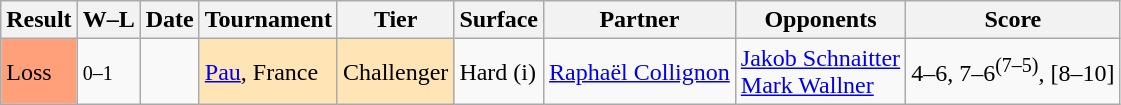<table class="wikitable">
<tr>
<th>Result</th>
<th class="unsortable">W–L</th>
<th>Date</th>
<th>Tournament</th>
<th>Tier</th>
<th>Surface</th>
<th>Partner</th>
<th>Opponents</th>
<th class="unsortable">Score</th>
</tr>
<tr>
<td bgcolor=ffa07a>Loss</td>
<td><small>0–1</small></td>
<td><a href='#'></a></td>
<td style="background:moccasin;"><a href='#'>Pau</a>, France</td>
<td style="background:moccasin;">Challenger</td>
<td>Hard (i)</td>
<td> <a href='#'>Raphaël Collignon</a></td>
<td> <a href='#'>Jakob Schnaitter</a><br> <a href='#'>Mark Wallner</a></td>
<td>4–6, 7–6<sup>(7–5)</sup>, [8–10]</td>
</tr>
</table>
